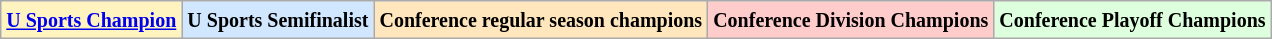<table class="wikitable">
<tr>
<td bgcolor="#FFF3BF"><small><strong><a href='#'>U Sports Champion</a> </strong></small></td>
<td bgcolor="#D0E7FF"><small><strong>U Sports Semifinalist</strong></small></td>
<td bgcolor="#FFE6BD"><small><strong>Conference regular season champions</strong></small></td>
<td bgcolor="#FFCCCC"><small><strong>Conference Division Champions</strong></small></td>
<td bgcolor="#ddffdd"><small><strong>Conference Playoff Champions</strong></small></td>
</tr>
</table>
